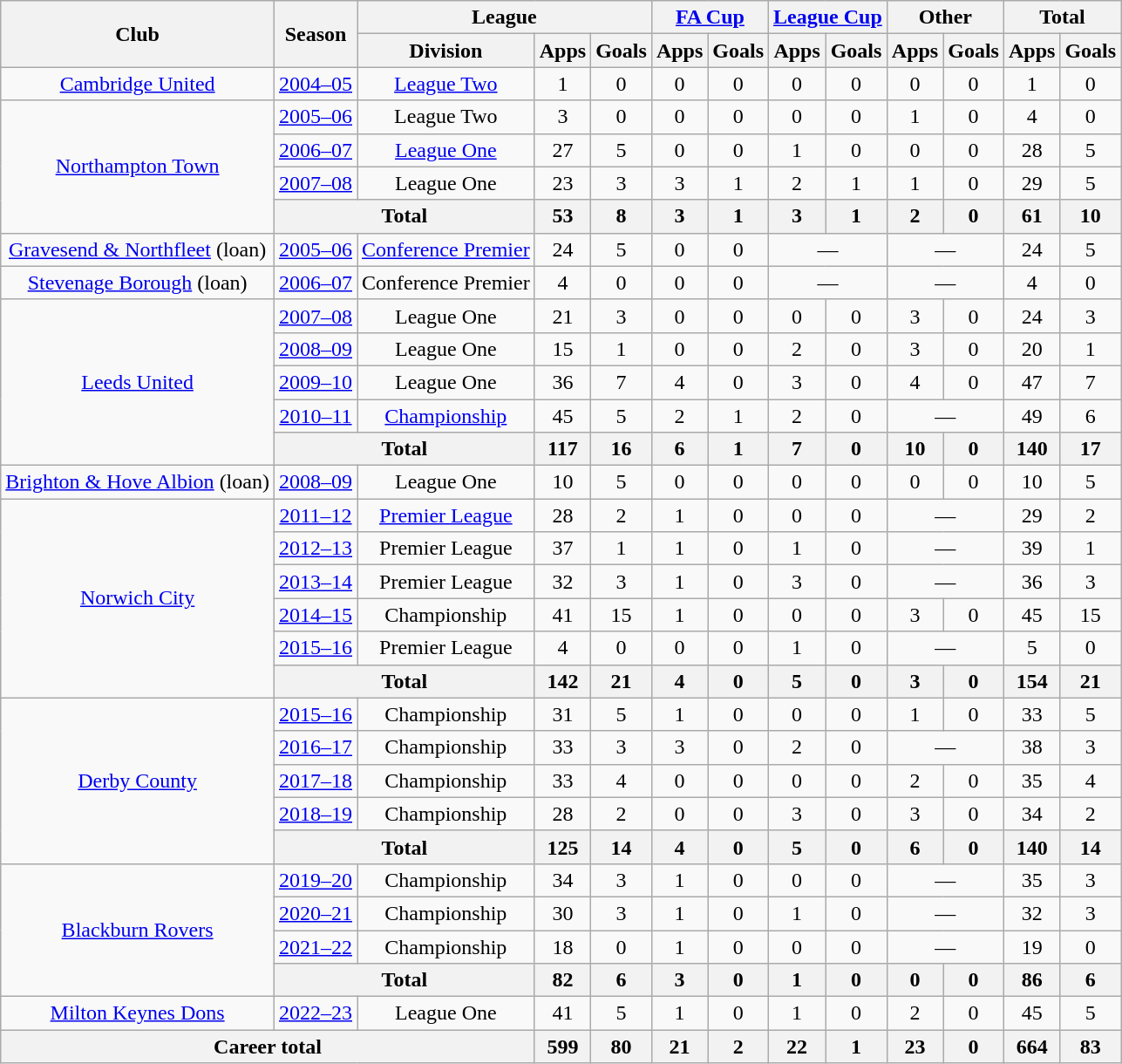<table class="wikitable" style="text-align: center">
<tr>
<th rowspan="2">Club</th>
<th rowspan="2">Season</th>
<th colspan="3">League</th>
<th colspan="2"><a href='#'>FA Cup</a></th>
<th colspan="2"><a href='#'>League Cup</a></th>
<th colspan="2">Other</th>
<th colspan="2">Total</th>
</tr>
<tr>
<th>Division</th>
<th>Apps</th>
<th>Goals</th>
<th>Apps</th>
<th>Goals</th>
<th>Apps</th>
<th>Goals</th>
<th>Apps</th>
<th>Goals</th>
<th>Apps</th>
<th>Goals</th>
</tr>
<tr>
<td><a href='#'>Cambridge United</a></td>
<td><a href='#'>2004–05</a></td>
<td><a href='#'>League Two</a></td>
<td>1</td>
<td>0</td>
<td>0</td>
<td>0</td>
<td>0</td>
<td>0</td>
<td>0</td>
<td>0</td>
<td>1</td>
<td>0</td>
</tr>
<tr>
<td rowspan="4"><a href='#'>Northampton Town</a></td>
<td><a href='#'>2005–06</a></td>
<td>League Two</td>
<td>3</td>
<td>0</td>
<td>0</td>
<td>0</td>
<td>0</td>
<td>0</td>
<td>1</td>
<td>0</td>
<td>4</td>
<td>0</td>
</tr>
<tr>
<td><a href='#'>2006–07</a></td>
<td><a href='#'>League One</a></td>
<td>27</td>
<td>5</td>
<td>0</td>
<td>0</td>
<td>1</td>
<td>0</td>
<td>0</td>
<td>0</td>
<td>28</td>
<td>5</td>
</tr>
<tr>
<td><a href='#'>2007–08</a></td>
<td>League One</td>
<td>23</td>
<td>3</td>
<td>3</td>
<td>1</td>
<td>2</td>
<td>1</td>
<td>1</td>
<td>0</td>
<td>29</td>
<td>5</td>
</tr>
<tr>
<th colspan="2">Total</th>
<th>53</th>
<th>8</th>
<th>3</th>
<th>1</th>
<th>3</th>
<th>1</th>
<th>2</th>
<th>0</th>
<th>61</th>
<th>10</th>
</tr>
<tr>
<td><a href='#'>Gravesend & Northfleet</a> (loan)</td>
<td><a href='#'>2005–06</a></td>
<td><a href='#'>Conference Premier</a></td>
<td>24</td>
<td>5</td>
<td>0</td>
<td>0</td>
<td colspan="2">—</td>
<td colspan="2">—</td>
<td>24</td>
<td>5</td>
</tr>
<tr>
<td><a href='#'>Stevenage Borough</a> (loan)</td>
<td><a href='#'>2006–07</a></td>
<td>Conference Premier</td>
<td>4</td>
<td>0</td>
<td>0</td>
<td>0</td>
<td colspan="2">—</td>
<td colspan="2">—</td>
<td>4</td>
<td>0</td>
</tr>
<tr>
<td rowspan="5"><a href='#'>Leeds United</a></td>
<td><a href='#'>2007–08</a></td>
<td>League One</td>
<td>21</td>
<td>3</td>
<td>0</td>
<td>0</td>
<td>0</td>
<td>0</td>
<td>3</td>
<td>0</td>
<td>24</td>
<td>3</td>
</tr>
<tr>
<td><a href='#'>2008–09</a></td>
<td>League One</td>
<td>15</td>
<td>1</td>
<td>0</td>
<td>0</td>
<td>2</td>
<td>0</td>
<td>3</td>
<td>0</td>
<td>20</td>
<td>1</td>
</tr>
<tr>
<td><a href='#'>2009–10</a></td>
<td>League One</td>
<td>36</td>
<td>7</td>
<td>4</td>
<td>0</td>
<td>3</td>
<td>0</td>
<td>4</td>
<td>0</td>
<td>47</td>
<td>7</td>
</tr>
<tr>
<td><a href='#'>2010–11</a></td>
<td><a href='#'>Championship</a></td>
<td>45</td>
<td>5</td>
<td>2</td>
<td>1</td>
<td>2</td>
<td>0</td>
<td colspan="2">—</td>
<td>49</td>
<td>6</td>
</tr>
<tr>
<th colspan="2">Total</th>
<th>117</th>
<th>16</th>
<th>6</th>
<th>1</th>
<th>7</th>
<th>0</th>
<th>10</th>
<th>0</th>
<th>140</th>
<th>17</th>
</tr>
<tr>
<td><a href='#'>Brighton & Hove Albion</a> (loan)</td>
<td><a href='#'>2008–09</a></td>
<td>League One</td>
<td>10</td>
<td>5</td>
<td>0</td>
<td>0</td>
<td>0</td>
<td>0</td>
<td>0</td>
<td>0</td>
<td>10</td>
<td>5</td>
</tr>
<tr>
<td rowspan="6"><a href='#'>Norwich City</a></td>
<td><a href='#'>2011–12</a></td>
<td><a href='#'>Premier League</a></td>
<td>28</td>
<td>2</td>
<td>1</td>
<td>0</td>
<td>0</td>
<td>0</td>
<td colspan="2">—</td>
<td>29</td>
<td>2</td>
</tr>
<tr>
<td><a href='#'>2012–13</a></td>
<td>Premier League</td>
<td>37</td>
<td>1</td>
<td>1</td>
<td>0</td>
<td>1</td>
<td>0</td>
<td colspan="2">—</td>
<td>39</td>
<td>1</td>
</tr>
<tr>
<td><a href='#'>2013–14</a></td>
<td>Premier League</td>
<td>32</td>
<td>3</td>
<td>1</td>
<td>0</td>
<td>3</td>
<td>0</td>
<td colspan="2">—</td>
<td>36</td>
<td>3</td>
</tr>
<tr>
<td><a href='#'>2014–15</a></td>
<td>Championship</td>
<td>41</td>
<td>15</td>
<td>1</td>
<td>0</td>
<td>0</td>
<td>0</td>
<td>3</td>
<td>0</td>
<td>45</td>
<td>15</td>
</tr>
<tr>
<td><a href='#'>2015–16</a></td>
<td>Premier League</td>
<td>4</td>
<td>0</td>
<td>0</td>
<td>0</td>
<td>1</td>
<td>0</td>
<td colspan="2">—</td>
<td>5</td>
<td>0</td>
</tr>
<tr>
<th colspan="2">Total</th>
<th>142</th>
<th>21</th>
<th>4</th>
<th>0</th>
<th>5</th>
<th>0</th>
<th>3</th>
<th>0</th>
<th>154</th>
<th>21</th>
</tr>
<tr>
<td rowspan="5"><a href='#'>Derby County</a></td>
<td><a href='#'>2015–16</a></td>
<td>Championship</td>
<td>31</td>
<td>5</td>
<td>1</td>
<td>0</td>
<td>0</td>
<td>0</td>
<td>1</td>
<td>0</td>
<td>33</td>
<td>5</td>
</tr>
<tr>
<td><a href='#'>2016–17</a></td>
<td>Championship</td>
<td>33</td>
<td>3</td>
<td>3</td>
<td>0</td>
<td>2</td>
<td>0</td>
<td colspan="2">—</td>
<td>38</td>
<td>3</td>
</tr>
<tr>
<td><a href='#'>2017–18</a></td>
<td>Championship</td>
<td>33</td>
<td>4</td>
<td>0</td>
<td>0</td>
<td>0</td>
<td>0</td>
<td>2</td>
<td>0</td>
<td>35</td>
<td>4</td>
</tr>
<tr>
<td><a href='#'>2018–19</a></td>
<td>Championship</td>
<td>28</td>
<td>2</td>
<td>0</td>
<td>0</td>
<td>3</td>
<td>0</td>
<td>3</td>
<td>0</td>
<td>34</td>
<td>2</td>
</tr>
<tr>
<th colspan="2">Total</th>
<th>125</th>
<th>14</th>
<th>4</th>
<th>0</th>
<th>5</th>
<th>0</th>
<th>6</th>
<th>0</th>
<th>140</th>
<th>14</th>
</tr>
<tr>
<td rowspan="4"><a href='#'>Blackburn Rovers</a></td>
<td><a href='#'>2019–20</a></td>
<td>Championship</td>
<td>34</td>
<td>3</td>
<td>1</td>
<td>0</td>
<td>0</td>
<td>0</td>
<td colspan="2">—</td>
<td>35</td>
<td>3</td>
</tr>
<tr>
<td><a href='#'>2020–21</a></td>
<td>Championship</td>
<td>30</td>
<td>3</td>
<td>1</td>
<td>0</td>
<td>1</td>
<td>0</td>
<td colspan="2">—</td>
<td>32</td>
<td>3</td>
</tr>
<tr>
<td><a href='#'>2021–22</a></td>
<td>Championship</td>
<td>18</td>
<td>0</td>
<td>1</td>
<td>0</td>
<td>0</td>
<td>0</td>
<td colspan="2">—</td>
<td>19</td>
<td>0</td>
</tr>
<tr>
<th colspan="2">Total</th>
<th>82</th>
<th>6</th>
<th>3</th>
<th>0</th>
<th>1</th>
<th>0</th>
<th>0</th>
<th>0</th>
<th>86</th>
<th>6</th>
</tr>
<tr>
<td><a href='#'>Milton Keynes Dons</a></td>
<td><a href='#'>2022–23</a></td>
<td>League One</td>
<td>41</td>
<td>5</td>
<td>1</td>
<td>0</td>
<td>1</td>
<td>0</td>
<td>2</td>
<td>0</td>
<td>45</td>
<td>5</td>
</tr>
<tr>
<th colspan="3">Career total</th>
<th>599</th>
<th>80</th>
<th>21</th>
<th>2</th>
<th>22</th>
<th>1</th>
<th>23</th>
<th>0</th>
<th>664</th>
<th>83</th>
</tr>
</table>
